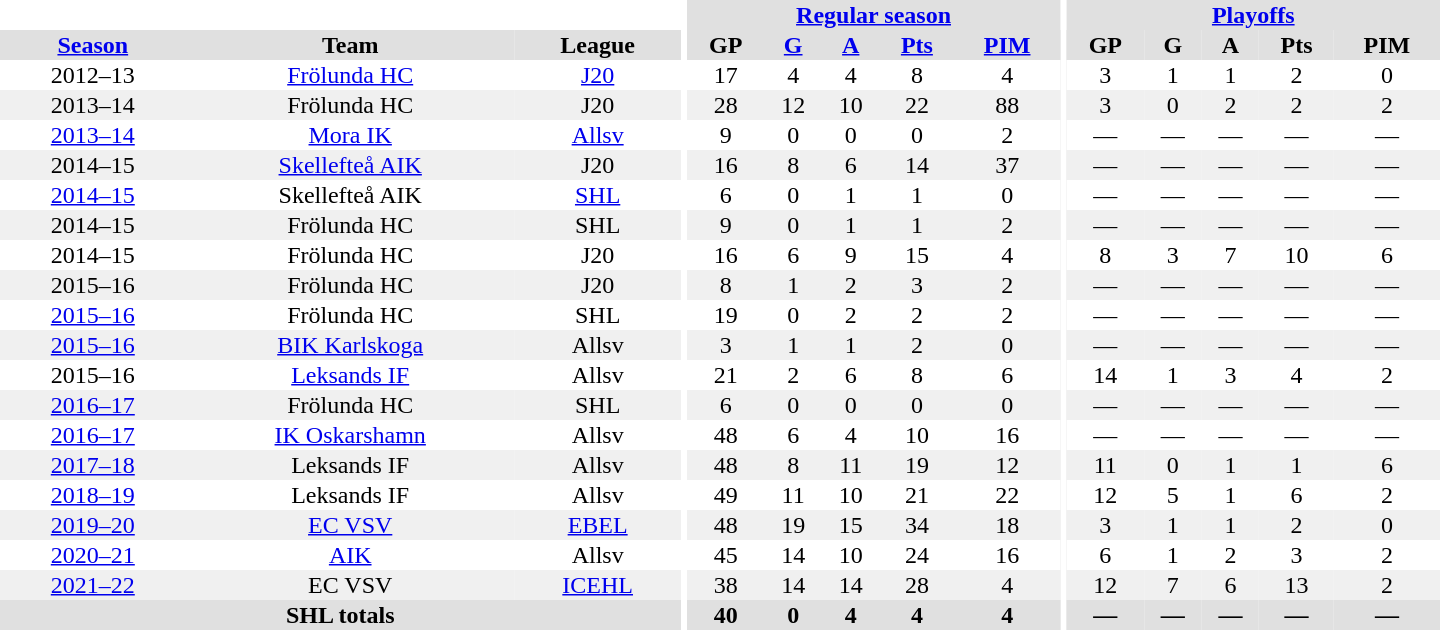<table border="0" cellpadding="1" cellspacing="0" style="text-align:center; width:60em">
<tr bgcolor="#e0e0e0">
<th colspan="3" bgcolor="#ffffff"></th>
<th rowspan="99" bgcolor="#ffffff"></th>
<th colspan="5"><a href='#'>Regular season</a></th>
<th rowspan="99" bgcolor="#ffffff"></th>
<th colspan="5"><a href='#'>Playoffs</a></th>
</tr>
<tr bgcolor="#e0e0e0">
<th><a href='#'>Season</a></th>
<th>Team</th>
<th>League</th>
<th>GP</th>
<th><a href='#'>G</a></th>
<th><a href='#'>A</a></th>
<th><a href='#'>Pts</a></th>
<th><a href='#'>PIM</a></th>
<th>GP</th>
<th>G</th>
<th>A</th>
<th>Pts</th>
<th>PIM</th>
</tr>
<tr>
<td>2012–13</td>
<td><a href='#'>Frölunda HC</a></td>
<td><a href='#'>J20</a></td>
<td>17</td>
<td>4</td>
<td>4</td>
<td>8</td>
<td>4</td>
<td>3</td>
<td>1</td>
<td>1</td>
<td>2</td>
<td>0</td>
</tr>
<tr bgcolor="#f0f0f0">
<td>2013–14</td>
<td>Frölunda HC</td>
<td>J20</td>
<td>28</td>
<td>12</td>
<td>10</td>
<td>22</td>
<td>88</td>
<td>3</td>
<td>0</td>
<td>2</td>
<td>2</td>
<td>2</td>
</tr>
<tr>
<td><a href='#'>2013–14</a></td>
<td><a href='#'>Mora IK</a></td>
<td><a href='#'>Allsv</a></td>
<td>9</td>
<td>0</td>
<td>0</td>
<td>0</td>
<td>2</td>
<td>—</td>
<td>—</td>
<td>—</td>
<td>—</td>
<td>—</td>
</tr>
<tr bgcolor="#f0f0f0">
<td>2014–15</td>
<td><a href='#'>Skellefteå AIK</a></td>
<td>J20</td>
<td>16</td>
<td>8</td>
<td>6</td>
<td>14</td>
<td>37</td>
<td>—</td>
<td>—</td>
<td>—</td>
<td>—</td>
<td>—</td>
</tr>
<tr>
<td><a href='#'>2014–15</a></td>
<td>Skellefteå AIK</td>
<td><a href='#'>SHL</a></td>
<td>6</td>
<td>0</td>
<td>1</td>
<td>1</td>
<td>0</td>
<td>—</td>
<td>—</td>
<td>—</td>
<td>—</td>
<td>—</td>
</tr>
<tr bgcolor="#f0f0f0">
<td>2014–15</td>
<td>Frölunda HC</td>
<td>SHL</td>
<td>9</td>
<td>0</td>
<td>1</td>
<td>1</td>
<td>2</td>
<td>—</td>
<td>—</td>
<td>—</td>
<td>—</td>
<td>—</td>
</tr>
<tr>
<td>2014–15</td>
<td>Frölunda HC</td>
<td>J20</td>
<td>16</td>
<td>6</td>
<td>9</td>
<td>15</td>
<td>4</td>
<td>8</td>
<td>3</td>
<td>7</td>
<td>10</td>
<td>6</td>
</tr>
<tr bgcolor="#f0f0f0">
<td>2015–16</td>
<td>Frölunda HC</td>
<td>J20</td>
<td>8</td>
<td>1</td>
<td>2</td>
<td>3</td>
<td>2</td>
<td>—</td>
<td>—</td>
<td>—</td>
<td>—</td>
<td>—</td>
</tr>
<tr>
<td><a href='#'>2015–16</a></td>
<td>Frölunda HC</td>
<td>SHL</td>
<td>19</td>
<td>0</td>
<td>2</td>
<td>2</td>
<td>2</td>
<td>—</td>
<td>—</td>
<td>—</td>
<td>—</td>
<td>—</td>
</tr>
<tr bgcolor="#f0f0f0">
<td><a href='#'>2015–16</a></td>
<td><a href='#'>BIK Karlskoga</a></td>
<td>Allsv</td>
<td>3</td>
<td>1</td>
<td>1</td>
<td>2</td>
<td>0</td>
<td>—</td>
<td>—</td>
<td>—</td>
<td>—</td>
<td>—</td>
</tr>
<tr>
<td>2015–16</td>
<td><a href='#'>Leksands IF</a></td>
<td>Allsv</td>
<td>21</td>
<td>2</td>
<td>6</td>
<td>8</td>
<td>6</td>
<td>14</td>
<td>1</td>
<td>3</td>
<td>4</td>
<td>2</td>
</tr>
<tr bgcolor="#f0f0f0">
<td><a href='#'>2016–17</a></td>
<td>Frölunda HC</td>
<td>SHL</td>
<td>6</td>
<td>0</td>
<td>0</td>
<td>0</td>
<td>0</td>
<td>—</td>
<td>—</td>
<td>—</td>
<td>—</td>
<td>—</td>
</tr>
<tr>
<td><a href='#'>2016–17</a></td>
<td><a href='#'>IK Oskarshamn</a></td>
<td>Allsv</td>
<td>48</td>
<td>6</td>
<td>4</td>
<td>10</td>
<td>16</td>
<td>—</td>
<td>—</td>
<td>—</td>
<td>—</td>
<td>—</td>
</tr>
<tr bgcolor="#f0f0f0">
<td><a href='#'>2017–18</a></td>
<td>Leksands IF</td>
<td>Allsv</td>
<td>48</td>
<td>8</td>
<td>11</td>
<td>19</td>
<td>12</td>
<td>11</td>
<td>0</td>
<td>1</td>
<td>1</td>
<td>6</td>
</tr>
<tr>
<td><a href='#'>2018–19</a></td>
<td>Leksands IF</td>
<td>Allsv</td>
<td>49</td>
<td>11</td>
<td>10</td>
<td>21</td>
<td>22</td>
<td>12</td>
<td>5</td>
<td>1</td>
<td>6</td>
<td>2</td>
</tr>
<tr bgcolor="#f0f0f0">
<td><a href='#'>2019–20</a></td>
<td><a href='#'>EC VSV</a></td>
<td><a href='#'>EBEL</a></td>
<td>48</td>
<td>19</td>
<td>15</td>
<td>34</td>
<td>18</td>
<td>3</td>
<td>1</td>
<td>1</td>
<td>2</td>
<td>0</td>
</tr>
<tr>
<td><a href='#'>2020–21</a></td>
<td><a href='#'>AIK</a></td>
<td>Allsv</td>
<td>45</td>
<td>14</td>
<td>10</td>
<td>24</td>
<td>16</td>
<td>6</td>
<td>1</td>
<td>2</td>
<td>3</td>
<td>2</td>
</tr>
<tr bgcolor="#f0f0f0">
<td><a href='#'>2021–22</a></td>
<td>EC VSV</td>
<td><a href='#'>ICEHL</a></td>
<td>38</td>
<td>14</td>
<td>14</td>
<td>28</td>
<td>4</td>
<td>12</td>
<td>7</td>
<td>6</td>
<td>13</td>
<td>2</td>
</tr>
<tr bgcolor="#e0e0e0">
<th colspan="3">SHL totals</th>
<th>40</th>
<th>0</th>
<th>4</th>
<th>4</th>
<th>4</th>
<th>—</th>
<th>—</th>
<th>—</th>
<th>—</th>
<th>—</th>
</tr>
</table>
